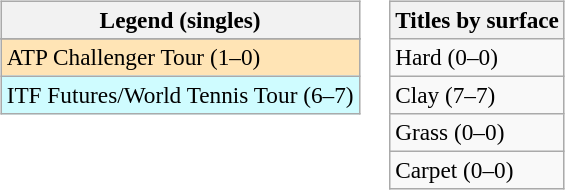<table>
<tr valign=top>
<td><br><table class=wikitable style=font-size:97%>
<tr>
<th>Legend (singles)</th>
</tr>
<tr bgcolor=e5d1cb>
</tr>
<tr bgcolor=moccasin>
<td>ATP Challenger Tour (1–0)</td>
</tr>
<tr bgcolor=cffcff>
<td>ITF Futures/World Tennis Tour (6–7)</td>
</tr>
</table>
</td>
<td><br><table class=wikitable style=font-size:97%>
<tr>
<th>Titles by surface</th>
</tr>
<tr>
<td>Hard (0–0)</td>
</tr>
<tr>
<td>Clay (7–7)</td>
</tr>
<tr>
<td>Grass (0–0)</td>
</tr>
<tr>
<td>Carpet (0–0)</td>
</tr>
</table>
</td>
</tr>
</table>
